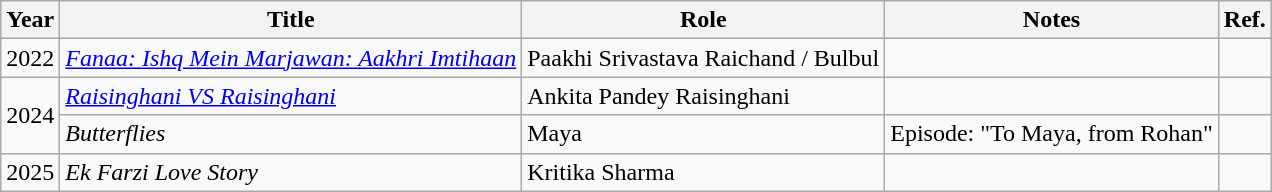<table class="wikitable sortable">
<tr>
<th>Year</th>
<th>Title</th>
<th>Role</th>
<th class="unsortable">Notes</th>
<th class="unsortable">Ref.</th>
</tr>
<tr>
<td>2022</td>
<td><em><a href='#'>Fanaa: Ishq Mein Marjawan: Aakhri Imtihaan</a></em></td>
<td>Paakhi Srivastava Raichand / Bulbul</td>
<td></td>
<td></td>
</tr>
<tr>
<td rowspan = "2">2024</td>
<td><em><a href='#'>Raisinghani VS Raisinghani</a></em></td>
<td>Ankita Pandey Raisinghani</td>
<td></td>
<td></td>
</tr>
<tr>
<td><em>Butterflies</em></td>
<td>Maya</td>
<td>Episode: "To Maya, from Rohan"</td>
<td></td>
</tr>
<tr>
<td>2025</td>
<td><em>Ek Farzi Love Story</em></td>
<td>Kritika Sharma</td>
<td></td>
<td></td>
</tr>
</table>
